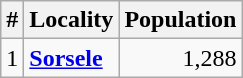<table class="wikitable">
<tr>
<th>#</th>
<th>Locality</th>
<th>Population</th>
</tr>
<tr>
<td>1</td>
<td><strong><a href='#'>Sorsele</a></strong></td>
<td align="right">1,288</td>
</tr>
</table>
